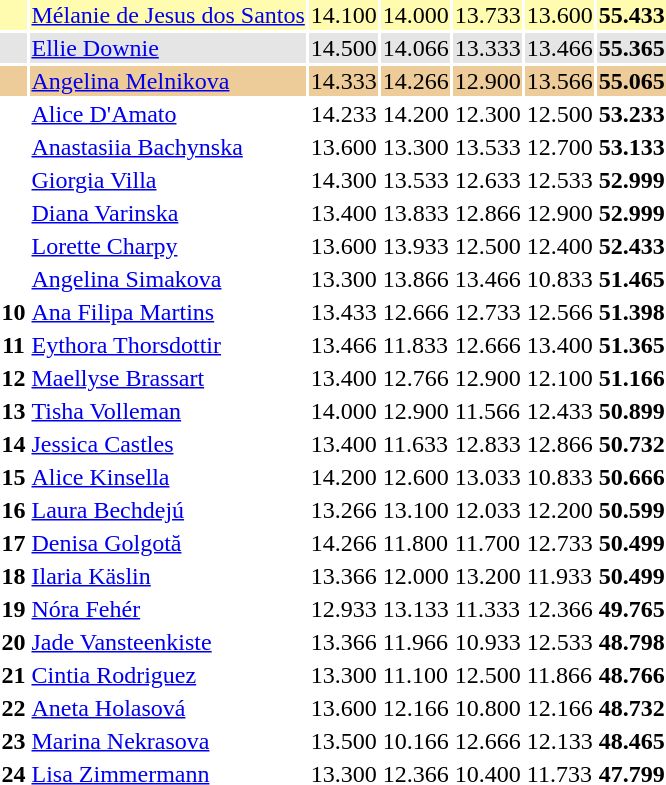<table>
<tr style="background:#fffcaf;">
<th scope=row style="text-align:center"></th>
<td style="text-align:left;"> <a href='#'>Mélanie de Jesus dos Santos</a></td>
<td>14.100</td>
<td>14.000</td>
<td>13.733</td>
<td>13.600</td>
<td><strong>55.433</strong></td>
</tr>
<tr style="background:#e5e5e5;">
<th scope=row style="text-align:center"></th>
<td style="text-align:left;"> <a href='#'>Ellie Downie</a></td>
<td>14.500</td>
<td>14.066</td>
<td>13.333</td>
<td>13.466</td>
<td><strong>55.365</strong></td>
</tr>
<tr style="background:#ec9;">
<th scope=row style="text-align:center"></th>
<td style="text-align:left;"> <a href='#'>Angelina Melnikova</a></td>
<td>14.333</td>
<td>14.266</td>
<td>12.900</td>
<td>13.566</td>
<td><strong>55.065</strong></td>
</tr>
<tr>
<th scope=row style="text-align:center"></th>
<td style="text-align:left;"> <a href='#'>Alice D'Amato</a></td>
<td>14.233</td>
<td>14.200</td>
<td>12.300</td>
<td>12.500</td>
<td><strong>53.233</strong></td>
</tr>
<tr>
<th scope=row style="text-align:center"></th>
<td style="text-align:left;"> <a href='#'>Anastasiia Bachynska</a></td>
<td>13.600</td>
<td>13.300</td>
<td>13.533</td>
<td>12.700</td>
<td><strong>53.133</strong></td>
</tr>
<tr>
<th scope=row style="text-align:center"></th>
<td style="text-align:left;"> <a href='#'>Giorgia Villa</a></td>
<td>14.300</td>
<td>13.533</td>
<td>12.633</td>
<td>12.533</td>
<td><strong>52.999</strong></td>
</tr>
<tr>
<th scope=row style="text-align:center"></th>
<td style="text-align:left;"> <a href='#'>Diana Varinska</a></td>
<td>13.400</td>
<td>13.833</td>
<td>12.866</td>
<td>12.900</td>
<td><strong>52.999</strong></td>
</tr>
<tr>
<th scope=row style="text-align:center"></th>
<td style="text-align:left;"> <a href='#'>Lorette Charpy</a></td>
<td>13.600</td>
<td>13.933</td>
<td>12.500</td>
<td>12.400</td>
<td><strong>52.433</strong></td>
</tr>
<tr>
<th scope=row style="text-align:center"></th>
<td style="text-align:left;"> <a href='#'>Angelina Simakova</a></td>
<td>13.300</td>
<td>13.866</td>
<td>13.466</td>
<td>10.833</td>
<td><strong>51.465</strong></td>
</tr>
<tr>
<th scope=row style="text-align:center">10</th>
<td style="text-align:left;"> <a href='#'>Ana Filipa Martins</a></td>
<td>13.433</td>
<td>12.666</td>
<td>12.733</td>
<td>12.566</td>
<td><strong>51.398</strong></td>
</tr>
<tr>
<th scope=row style="text-align:center">11</th>
<td style="text-align:left;"> <a href='#'>Eythora Thorsdottir</a></td>
<td>13.466</td>
<td>11.833</td>
<td>12.666</td>
<td>13.400</td>
<td><strong>51.365</strong></td>
</tr>
<tr>
<th scope=row style="text-align:center">12</th>
<td style="text-align:left;"> <a href='#'>Maellyse Brassart</a></td>
<td>13.400</td>
<td>12.766</td>
<td>12.900</td>
<td>12.100</td>
<td><strong>51.166</strong></td>
</tr>
<tr>
<th scope=row style="text-align:center">13</th>
<td style="text-align:left;"> <a href='#'>Tisha Volleman</a></td>
<td>14.000</td>
<td>12.900</td>
<td>11.566</td>
<td>12.433</td>
<td><strong>50.899</strong></td>
</tr>
<tr>
<th scope=row style="text-align:center">14</th>
<td style="text-align:left;"> <a href='#'>Jessica Castles</a></td>
<td>13.400</td>
<td>11.633</td>
<td>12.833</td>
<td>12.866</td>
<td><strong>50.732</strong></td>
</tr>
<tr>
<th scope=row style="text-align:center">15</th>
<td style="text-align:left;"> <a href='#'>Alice Kinsella</a></td>
<td>14.200</td>
<td>12.600</td>
<td>13.033</td>
<td>10.833</td>
<td><strong>50.666</strong></td>
</tr>
<tr>
<th scope=row style="text-align:center">16</th>
<td style="text-align:left;"> <a href='#'>Laura Bechdejú</a></td>
<td>13.266</td>
<td>13.100</td>
<td>12.033</td>
<td>12.200</td>
<td><strong>50.599</strong></td>
</tr>
<tr>
<th scope=row style="text-align:center">17</th>
<td style="text-align:left;"> <a href='#'>Denisa Golgotă</a></td>
<td>14.266</td>
<td>11.800</td>
<td>11.700</td>
<td>12.733</td>
<td><strong>50.499</strong></td>
</tr>
<tr>
<th scope=row style="text-align:center">18</th>
<td style="text-align:left;"> <a href='#'>Ilaria Käslin</a></td>
<td>13.366</td>
<td>12.000</td>
<td>13.200</td>
<td>11.933</td>
<td><strong>50.499</strong></td>
</tr>
<tr>
<th scope=row style="text-align:center">19</th>
<td style="text-align:left;"> <a href='#'>Nóra Fehér</a></td>
<td>12.933</td>
<td>13.133</td>
<td>11.333</td>
<td>12.366</td>
<td><strong>49.765</strong></td>
</tr>
<tr>
<th scope=row style="text-align:center">20</th>
<td style="text-align:left;"> <a href='#'>Jade Vansteenkiste</a></td>
<td>13.366</td>
<td>11.966</td>
<td>10.933</td>
<td>12.533</td>
<td><strong>48.798</strong></td>
</tr>
<tr>
<th scope=row style="text-align:center">21</th>
<td style="text-align:left;"> <a href='#'>Cintia Rodriguez</a></td>
<td>13.300</td>
<td>11.100</td>
<td>12.500</td>
<td>11.866</td>
<td><strong>48.766</strong></td>
</tr>
<tr>
<th scope=row style="text-align:center">22</th>
<td style="text-align:left;"> <a href='#'>Aneta Holasová</a></td>
<td>13.600</td>
<td>12.166</td>
<td>10.800</td>
<td>12.166</td>
<td><strong>48.732</strong></td>
</tr>
<tr>
<th scope=row style="text-align:center">23</th>
<td style="text-align:left;"> <a href='#'>Marina Nekrasova</a></td>
<td>13.500</td>
<td>10.166</td>
<td>12.666</td>
<td>12.133</td>
<td><strong>48.465</strong></td>
</tr>
<tr>
<th scope=row style="text-align:center">24</th>
<td style="text-align:left;"> <a href='#'>Lisa Zimmermann</a></td>
<td>13.300</td>
<td>12.366</td>
<td>10.400</td>
<td>11.733</td>
<td><strong>47.799</strong></td>
</tr>
</table>
